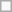<table class=wikitable>
<tr>
<td> </td>
</tr>
</table>
